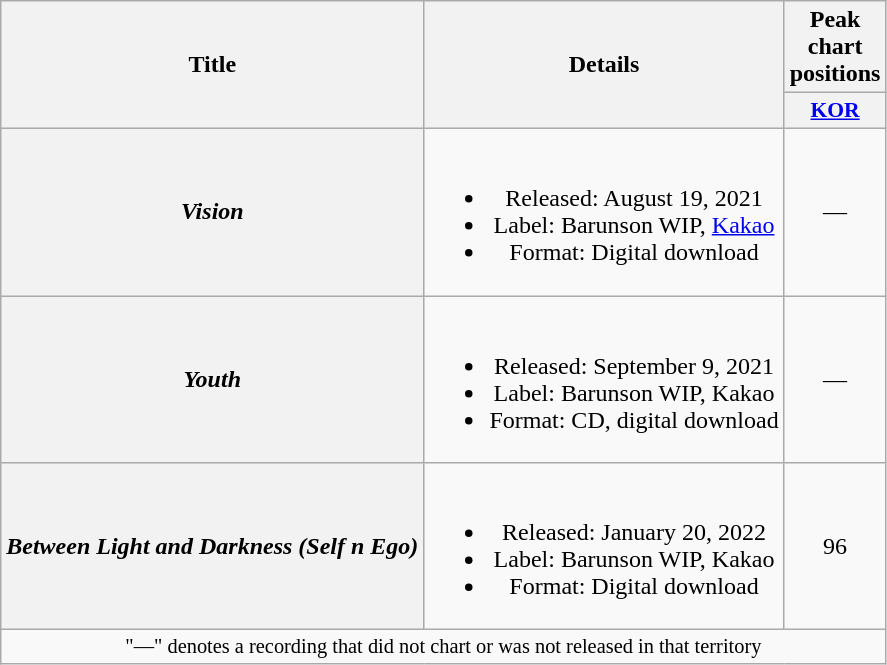<table class="wikitable plainrowheaders" style="text-align:center">
<tr>
<th scope="col" rowspan="2">Title</th>
<th scope="col" rowspan="2">Details</th>
<th scope="col">Peak chart positions</th>
</tr>
<tr>
<th scope="col" style="width:3em;font-size:90%;"><a href='#'>KOR</a><br></th>
</tr>
<tr>
<th scope="row"><em>Vision</em></th>
<td><br><ul><li>Released: August 19, 2021</li><li>Label: Barunson WIP, <a href='#'>Kakao</a></li><li>Format: Digital download</li></ul></td>
<td>—</td>
</tr>
<tr>
<th scope="row"><em>Youth</em></th>
<td><br><ul><li>Released: September 9, 2021</li><li>Label: Barunson WIP, Kakao</li><li>Format: CD, digital download</li></ul></td>
<td>—</td>
</tr>
<tr>
<th scope="row"><em>Between Light and Darkness (Self n Ego)</em></th>
<td><br><ul><li>Released: January 20, 2022</li><li>Label: Barunson WIP, Kakao</li><li>Format: Digital download</li></ul></td>
<td>96</td>
</tr>
<tr>
<td colspan="4" style="font-size:85%">"—" denotes a recording that did not chart or was not released in that territory</td>
</tr>
</table>
